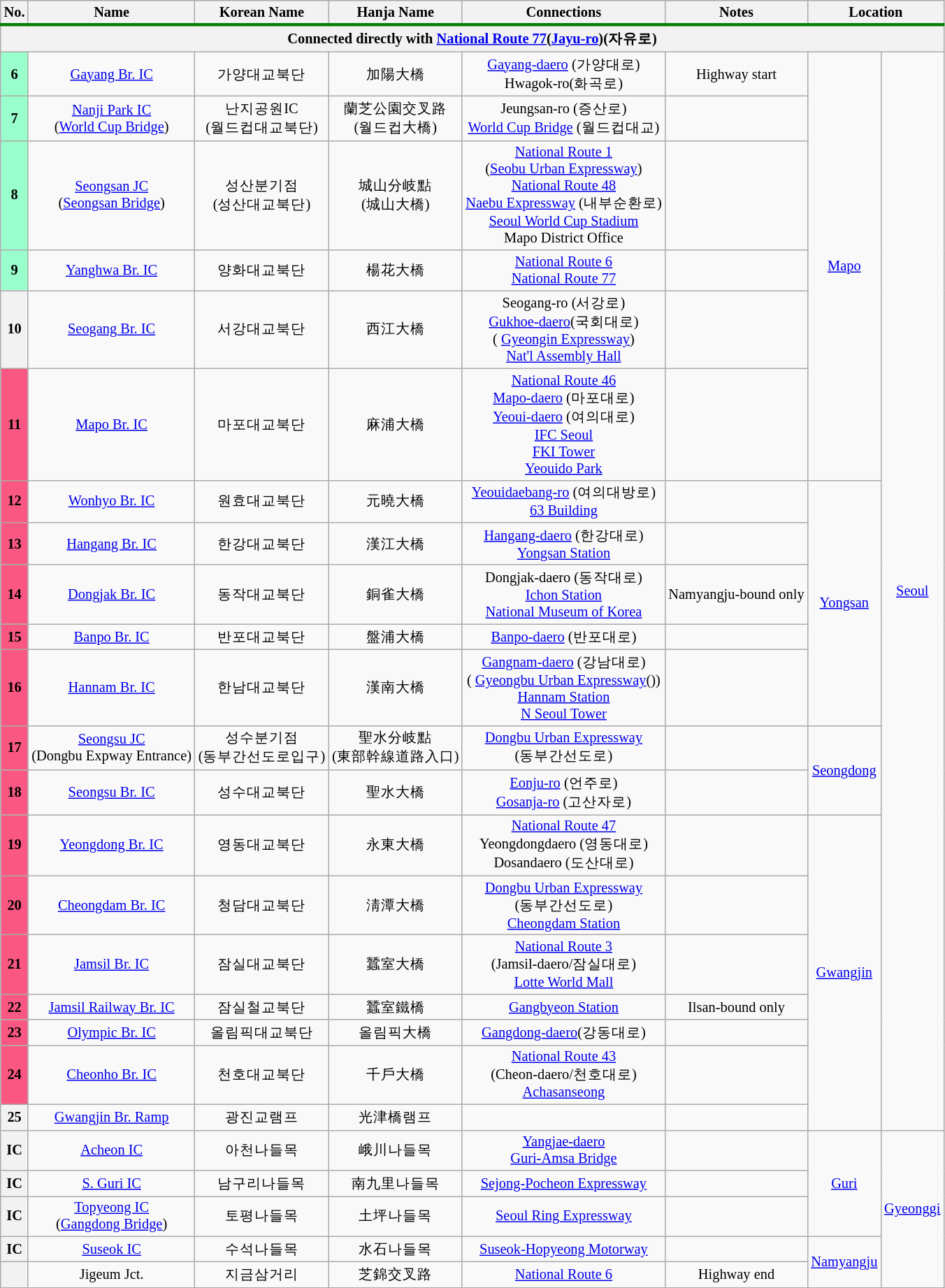<table class="wikitable" style="font-size: 85%; text-align: center;">
<tr style="border-bottom:solid 0.25em green;">
<th>No.</th>
<th>Name</th>
<th>Korean Name</th>
<th>Hanja Name</th>
<th>Connections</th>
<th>Notes</th>
<th colspan="2">Location</th>
</tr>
<tr>
<th colspan="8">Connected directly with  <a href='#'>National Route 77</a>(<a href='#'>Jayu-ro</a>)(자유로)</th>
</tr>
<tr>
<th style="background-color: #99ffcc;">6</th>
<td><a href='#'>Gayang Br. IC</a></td>
<td>가양대교북단</td>
<td>加陽大橋</td>
<td><a href='#'>Gayang-daero</a> (가양대로)<br>Hwagok-ro(화곡로)</td>
<td>Highway start</td>
<td rowspan="6"><a href='#'>Mapo</a></td>
<td rowspan="20"><a href='#'>Seoul</a></td>
</tr>
<tr>
<th style="background-color: #99ffcc;">7</th>
<td><a href='#'>Nanji Park IC</a><br>(<a href='#'>World Cup Bridge</a>)</td>
<td>난지공원IC<br>(월드컵대교북단)</td>
<td>蘭芝公園交叉路<br>(월드컵大橋)</td>
<td>Jeungsan-ro (증산로)<br><a href='#'>World Cup Bridge</a> (월드컵대교)</td>
<td></td>
</tr>
<tr>
<th style="background-color: #99ffcc;">8</th>
<td><a href='#'>Seongsan JC</a><br>(<a href='#'>Seongsan Bridge</a>)</td>
<td>성산분기점<br>(성산대교북단)</td>
<td>城山分岐點<br>(城山大橋)</td>
<td> <a href='#'>National Route 1</a><br>(<a href='#'>Seobu Urban Expressway</a>)<br> <a href='#'>National Route 48</a><br> <a href='#'>Naebu Expressway</a> (내부순환로)<br><a href='#'>Seoul World Cup Stadium</a><br>Mapo District Office</td>
<td></td>
</tr>
<tr>
<th style="background-color: #99ffcc;">9</th>
<td><a href='#'>Yanghwa Br. IC</a></td>
<td>양화대교북단</td>
<td>楊花大橋</td>
<td> <a href='#'>National Route 6</a><br> <a href='#'>National Route 77</a></td>
<td></td>
</tr>
<tr>
<th>10</th>
<td><a href='#'>Seogang Br. IC</a></td>
<td>서강대교북단</td>
<td>西江大橋</td>
<td>Seogang-ro (서강로)<br> <a href='#'>Gukhoe-daero</a>(국회대로)<br>( <a href='#'>Gyeongin Expressway</a>)<br><a href='#'>Nat'l Assembly Hall</a></td>
<td></td>
</tr>
<tr>
<th style="background-color: #FA5882;">11</th>
<td><a href='#'>Mapo Br. IC</a></td>
<td>마포대교북단</td>
<td>麻浦大橋</td>
<td> <a href='#'>National Route 46</a><br><a href='#'>Mapo-daero</a> (마포대로)<br><a href='#'>Yeoui-daero</a> (여의대로)<br><a href='#'>IFC Seoul</a><br><a href='#'>FKI Tower</a><br><a href='#'>Yeouido Park</a></td>
<td></td>
</tr>
<tr>
<th style="background-color: #FA5882;">12</th>
<td><a href='#'>Wonhyo Br. IC</a></td>
<td>원효대교북단</td>
<td>元曉大橋</td>
<td><a href='#'>Yeouidaebang-ro</a> (여의대방로)<br><a href='#'>63 Building</a></td>
<td></td>
<td rowspan="5"><a href='#'>Yongsan</a></td>
</tr>
<tr>
<th style="background-color: #FA5882;">13</th>
<td><a href='#'>Hangang Br. IC</a></td>
<td>한강대교북단</td>
<td>漢江大橋</td>
<td><a href='#'>Hangang-daero</a> (한강대로)<br><a href='#'>Yongsan Station</a></td>
<td></td>
</tr>
<tr>
<th style="background-color: #FA5882;">14</th>
<td><a href='#'>Dongjak Br. IC</a></td>
<td>동작대교북단</td>
<td>銅雀大橋</td>
<td>Dongjak-daero (동작대로)<br><a href='#'>Ichon Station</a><br><a href='#'>National Museum of Korea</a></td>
<td>Namyangju-bound only</td>
</tr>
<tr>
<th style="background-color: #FA5882;">15</th>
<td><a href='#'>Banpo Br. IC</a></td>
<td>반포대교북단</td>
<td>盤浦大橋</td>
<td><a href='#'>Banpo-daero</a> (반포대로)</td>
<td></td>
</tr>
<tr>
<th style="background-color: #FA5882;">16</th>
<td><a href='#'>Hannam Br. IC</a></td>
<td>한남대교북단</td>
<td>漢南大橋</td>
<td><a href='#'>Gangnam-daero</a> (강남대로)<br>( <a href='#'>Gyeongbu Urban Expressway</a>())<br><a href='#'>Hannam Station</a><br><a href='#'>N Seoul Tower</a></td>
<td></td>
</tr>
<tr>
<th style="background-color: #FA5882;">17</th>
<td><a href='#'>Seongsu JC</a><br>(Dongbu Expway Entrance)</td>
<td>성수분기점<br>(동부간선도로입구)</td>
<td>聖水分岐點<br>(東部幹線道路入口)</td>
<td> <a href='#'>Dongbu Urban Expressway</a><br>(동부간선도로)</td>
<td></td>
<td rowspan="2"><a href='#'>Seongdong</a></td>
</tr>
<tr>
<th style="background-color: #FA5882;">18</th>
<td><a href='#'>Seongsu Br. IC</a></td>
<td>성수대교북단</td>
<td>聖水大橋</td>
<td><a href='#'>Eonju-ro</a> (언주로)<br><a href='#'>Gosanja-ro</a> (고산자로)</td>
<td></td>
</tr>
<tr>
<th style="background-color: #FA5882;">19</th>
<td><a href='#'>Yeongdong Br. IC</a></td>
<td>영동대교북단</td>
<td>永東大橋</td>
<td> <a href='#'>National Route 47</a><br>Yeongdongdaero (영동대로)<br>Dosandaero (도산대로)</td>
<td></td>
<td rowspan="7"><a href='#'>Gwangjin</a></td>
</tr>
<tr>
<th style="background-color: #FA5882;">20</th>
<td><a href='#'>Cheongdam Br. IC</a></td>
<td>청담대교북단</td>
<td>淸潭大橋</td>
<td> <a href='#'>Dongbu Urban Expressway</a><br>(동부간선도로)<br><a href='#'>Cheongdam Station</a></td>
<td></td>
</tr>
<tr>
<th style="background-color: #FA5882;">21</th>
<td><a href='#'>Jamsil Br. IC</a></td>
<td>잠실대교북단</td>
<td>蠶室大橋</td>
<td> <a href='#'>National Route 3</a><br>(Jamsil-daero/잠실대로)<br><a href='#'>Lotte World Mall</a></td>
<td></td>
</tr>
<tr>
<th style="background-color: #FA5882;">22</th>
<td><a href='#'>Jamsil Railway Br. IC</a></td>
<td>잠실철교북단</td>
<td>蠶室鐵橋</td>
<td><a href='#'>Gangbyeon Station</a></td>
<td>Ilsan-bound only</td>
</tr>
<tr>
<th style="background-color: #FA5882;">23</th>
<td><a href='#'>Olympic Br. IC</a></td>
<td>올림픽대교북단</td>
<td>올림픽大橋</td>
<td><a href='#'>Gangdong-daero</a>(강동대로)</td>
<td></td>
</tr>
<tr>
<th style="background-color: #FA5882;">24</th>
<td><a href='#'>Cheonho Br. IC</a></td>
<td>천호대교북단</td>
<td>千戶大橋</td>
<td> <a href='#'>National Route 43</a><br>(Cheon-daero/천호대로)<br><a href='#'>Achasanseong</a></td>
<td></td>
</tr>
<tr>
<th>25</th>
<td><a href='#'>Gwangjin Br. Ramp</a></td>
<td>광진교램프</td>
<td>光津橋램프</td>
<td></td>
<td></td>
</tr>
<tr>
<th>IC</th>
<td><a href='#'>Acheon IC</a></td>
<td>아천나들목</td>
<td>峨川나들목</td>
<td><a href='#'>Yangjae-daero</a><br><a href='#'>Guri-Amsa Bridge</a></td>
<td></td>
<td rowspan="3"><a href='#'>Guri</a></td>
<td rowspan="5"><a href='#'>Gyeonggi</a></td>
</tr>
<tr>
<th>IC</th>
<td><a href='#'>S. Guri IC</a></td>
<td>남구리나들목</td>
<td>南九里나들목</td>
<td> <a href='#'>Sejong-Pocheon Expressway</a></td>
<td></td>
</tr>
<tr>
<th>IC</th>
<td><a href='#'>Topyeong IC</a><br>(<a href='#'>Gangdong Bridge</a>)</td>
<td>토평나들목</td>
<td>土坪나들목</td>
<td> <a href='#'>Seoul Ring Expressway</a></td>
<td></td>
</tr>
<tr>
<th>IC</th>
<td><a href='#'>Suseok IC</a></td>
<td>수석나들목</td>
<td>水石나들목</td>
<td> <a href='#'>Suseok-Hopyeong Motorway</a></td>
<td></td>
<td rowspan="2"><a href='#'>Namyangju</a></td>
</tr>
<tr>
<th></th>
<td>Jigeum Jct.</td>
<td>지금삼거리</td>
<td>芝錦交叉路</td>
<td> <a href='#'>National Route 6</a></td>
<td>Highway end</td>
</tr>
</table>
